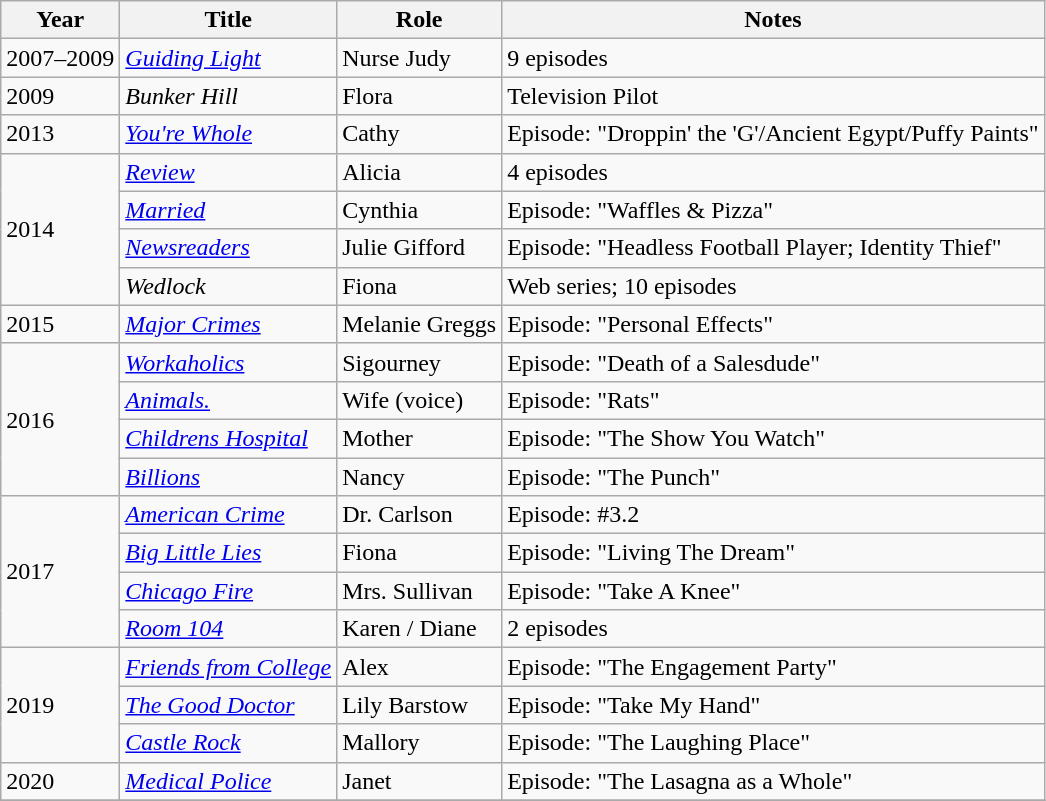<table class="wikitable sortable">
<tr>
<th>Year</th>
<th>Title</th>
<th>Role</th>
<th>Notes</th>
</tr>
<tr>
<td>2007–2009</td>
<td><em><a href='#'>Guiding Light</a></em></td>
<td>Nurse Judy</td>
<td>9 episodes</td>
</tr>
<tr>
<td>2009</td>
<td><em>Bunker Hill</em></td>
<td>Flora</td>
<td>Television Pilot</td>
</tr>
<tr>
<td>2013</td>
<td><em><a href='#'>You're Whole</a></em></td>
<td>Cathy</td>
<td>Episode: "Droppin' the 'G'/Ancient Egypt/Puffy Paints"</td>
</tr>
<tr>
<td rowspan=4>2014</td>
<td><em><a href='#'>Review</a></em></td>
<td>Alicia</td>
<td>4 episodes</td>
</tr>
<tr>
<td><em><a href='#'>Married</a></em></td>
<td>Cynthia</td>
<td>Episode: "Waffles & Pizza"</td>
</tr>
<tr>
<td><em><a href='#'>Newsreaders</a></em></td>
<td>Julie Gifford</td>
<td>Episode: "Headless Football Player; Identity Thief"</td>
</tr>
<tr>
<td><em>Wedlock</em></td>
<td>Fiona</td>
<td>Web series; 10 episodes</td>
</tr>
<tr>
<td>2015</td>
<td><em><a href='#'>Major Crimes</a></em></td>
<td>Melanie Greggs</td>
<td>Episode: "Personal Effects"</td>
</tr>
<tr>
<td rowspan=4>2016</td>
<td><em><a href='#'>Workaholics</a></em></td>
<td>Sigourney</td>
<td>Episode: "Death of a Salesdude"</td>
</tr>
<tr>
<td><em><a href='#'>Animals.</a></em></td>
<td>Wife (voice)</td>
<td>Episode: "Rats"</td>
</tr>
<tr>
<td><em><a href='#'>Childrens Hospital</a></em></td>
<td>Mother</td>
<td>Episode: "The Show You Watch"</td>
</tr>
<tr>
<td><em><a href='#'>Billions</a></em></td>
<td>Nancy</td>
<td>Episode: "The Punch"</td>
</tr>
<tr>
<td rowspan=4>2017</td>
<td><em><a href='#'>American Crime</a></em></td>
<td>Dr. Carlson</td>
<td>Episode: #3.2</td>
</tr>
<tr>
<td><em><a href='#'>Big Little Lies</a></em></td>
<td>Fiona</td>
<td>Episode: "Living The Dream"</td>
</tr>
<tr>
<td><em><a href='#'>Chicago Fire</a></em></td>
<td>Mrs. Sullivan</td>
<td>Episode: "Take A Knee"</td>
</tr>
<tr>
<td><em><a href='#'>Room 104</a></em></td>
<td>Karen / Diane</td>
<td>2 episodes</td>
</tr>
<tr>
<td rowspan=3>2019</td>
<td><em><a href='#'>Friends from College</a></em></td>
<td>Alex</td>
<td>Episode: "The Engagement Party"</td>
</tr>
<tr>
<td><em><a href='#'>The Good Doctor</a></em></td>
<td>Lily Barstow</td>
<td>Episode: "Take My Hand"</td>
</tr>
<tr>
<td><em><a href='#'>Castle Rock</a></em></td>
<td>Mallory</td>
<td>Episode: "The Laughing Place"</td>
</tr>
<tr>
<td>2020</td>
<td><em><a href='#'>Medical Police</a></em></td>
<td>Janet</td>
<td>Episode: "The Lasagna as a Whole"</td>
</tr>
<tr>
</tr>
</table>
